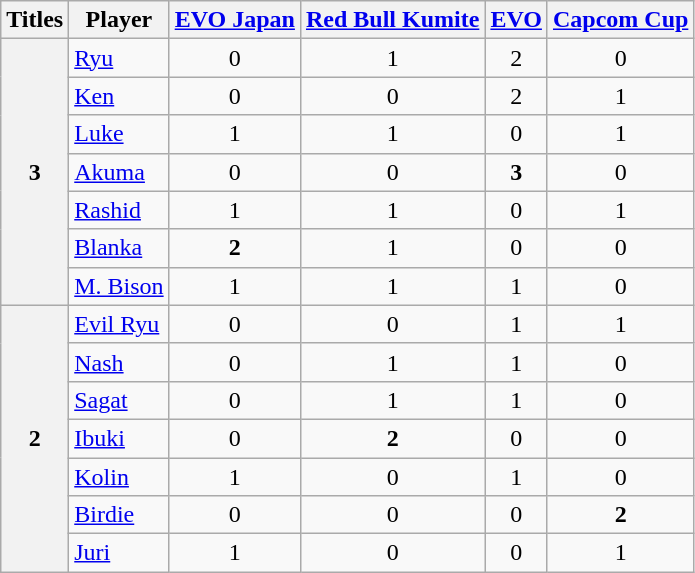<table class="wikitable sortable">
<tr>
<th>Titles</th>
<th>Player</th>
<th><a href='#'>EVO Japan</a></th>
<th><a href='#'>Red Bull Kumite</a></th>
<th><a href='#'>EVO</a></th>
<th><a href='#'>Capcom Cup</a></th>
</tr>
<tr>
<th rowspan="7">3</th>
<td><a href='#'>Ryu</a></td>
<td align="center">0</td>
<td align="center">1</td>
<td align="center">2</td>
<td align="center">0</td>
</tr>
<tr>
<td><a href='#'>Ken</a></td>
<td align="center">0</td>
<td align="center">0</td>
<td align="center">2</td>
<td align="center">1</td>
</tr>
<tr>
<td><a href='#'>Luke</a></td>
<td align="center">1</td>
<td align="center">1</td>
<td align="center">0</td>
<td align="center">1</td>
</tr>
<tr>
<td><a href='#'>Akuma</a></td>
<td align="center">0</td>
<td align="center">0</td>
<td align="center"><strong>3</strong></td>
<td align="center">0</td>
</tr>
<tr>
<td><a href='#'>Rashid</a></td>
<td align="center">1</td>
<td align="center">1</td>
<td align="center">0</td>
<td align="center">1</td>
</tr>
<tr>
<td><a href='#'>Blanka</a></td>
<td align="center"><strong>2</strong></td>
<td align="center">1</td>
<td align="center">0</td>
<td align="center">0</td>
</tr>
<tr>
<td><a href='#'>M. Bison</a></td>
<td align="center">1</td>
<td align="center">1</td>
<td align="center">1</td>
<td align="center">0</td>
</tr>
<tr>
<th rowspan="7">2</th>
<td><a href='#'>Evil Ryu</a></td>
<td align="center">0</td>
<td align="center">0</td>
<td align="center">1</td>
<td align="center">1</td>
</tr>
<tr>
<td><a href='#'>Nash</a></td>
<td align="center">0</td>
<td align="center">1</td>
<td align="center">1</td>
<td align="center">0</td>
</tr>
<tr>
<td><a href='#'>Sagat</a></td>
<td align="center">0</td>
<td align="center">1</td>
<td align="center">1</td>
<td align="center">0</td>
</tr>
<tr>
<td><a href='#'>Ibuki</a></td>
<td align="center">0</td>
<td align="center"><strong>2</strong></td>
<td align="center">0</td>
<td align="center">0</td>
</tr>
<tr>
<td><a href='#'>Kolin</a></td>
<td align="center">1</td>
<td align="center">0</td>
<td align="center">1</td>
<td align="center">0</td>
</tr>
<tr>
<td><a href='#'>Birdie</a></td>
<td align="center">0</td>
<td align="center">0</td>
<td align="center">0</td>
<td align="center"><strong>2</strong></td>
</tr>
<tr>
<td><a href='#'>Juri</a></td>
<td align="center">1</td>
<td align="center">0</td>
<td align="center">0</td>
<td align="center">1</td>
</tr>
</table>
